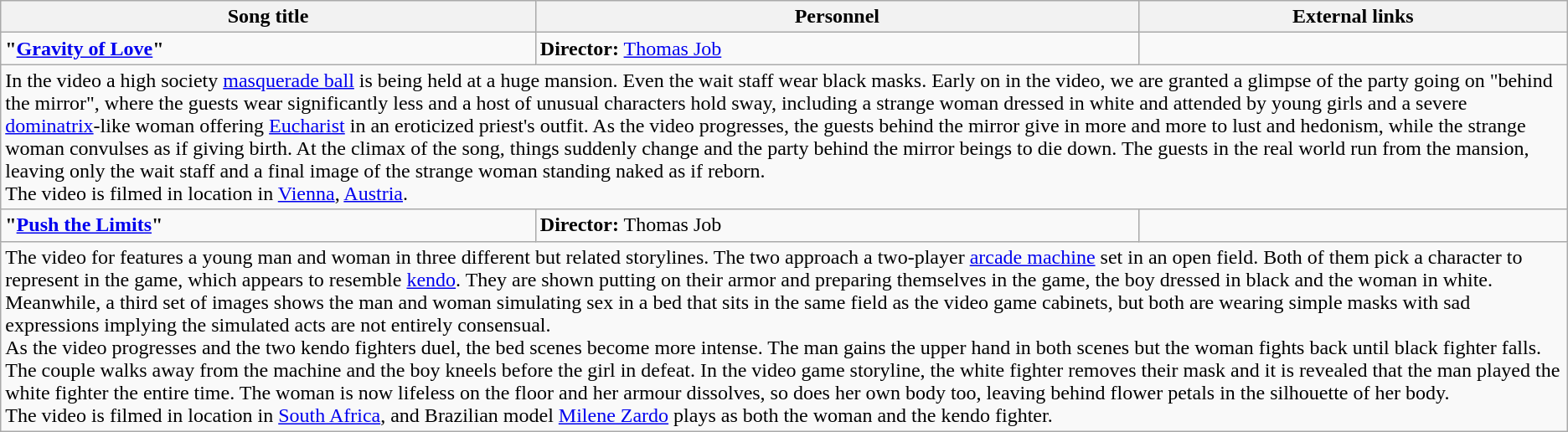<table class="wikitable">
<tr>
<th>Song title</th>
<th>Personnel</th>
<th>External links</th>
</tr>
<tr>
<td><strong>"<a href='#'>Gravity of Love</a>"</strong></td>
<td><strong>Director:</strong> <a href='#'>Thomas Job</a></td>
<td></td>
</tr>
<tr>
<td colspan="6">In the video a high society <a href='#'>masquerade ball</a> is being held at a huge mansion. Even the wait staff wear black masks. Early on in the video, we are granted a glimpse of the party going on "behind the mirror", where the guests wear significantly less and a host of unusual characters hold sway, including a strange woman dressed in white and attended by young girls and a severe <a href='#'>dominatrix</a>-like woman offering <a href='#'>Eucharist</a> in an eroticized priest's outfit. As the video progresses, the guests behind the mirror give in more and more to lust and hedonism, while the strange woman convulses as if giving birth. At the climax of the song, things suddenly change and the party behind the mirror beings to die down. The guests in the real world run from the mansion, leaving only the wait staff and a final image of the strange woman standing naked as if reborn.<br>The video is filmed in location in <a href='#'>Vienna</a>, <a href='#'>Austria</a>.</td>
</tr>
<tr>
<td><strong>"<a href='#'>Push the Limits</a>"</strong></td>
<td><strong>Director:</strong> Thomas Job</td>
<td></td>
</tr>
<tr>
<td colspan="6">The video for features a young man and woman in three different but related storylines. The two approach a two-player <a href='#'>arcade machine</a> set in an open field.  Both of them pick a character to represent in the game, which appears to resemble <a href='#'>kendo</a>. They are shown putting on their armor and preparing themselves in the game, the boy dressed in black and the woman in white. Meanwhile, a third set of images shows the man and woman simulating sex in a bed that sits in the same field as the video game cabinets, but both are wearing simple masks with sad expressions implying the simulated acts are not entirely consensual.<br>As the video progresses and the two kendo fighters duel, the bed scenes become more intense. The man gains the upper hand in both scenes but the woman fights back until black fighter falls. The couple walks away from the machine and the boy kneels before the girl in defeat. In the video game storyline, the white fighter removes their mask and it is revealed that the man played the white fighter the entire time. The woman is now lifeless on the floor and her armour dissolves, so does her own body too, leaving behind flower petals in the silhouette of her body.<br>The video is filmed in location in <a href='#'>South Africa</a>, and Brazilian model <a href='#'>Milene Zardo</a> plays as both the woman and the kendo fighter.</td>
</tr>
</table>
